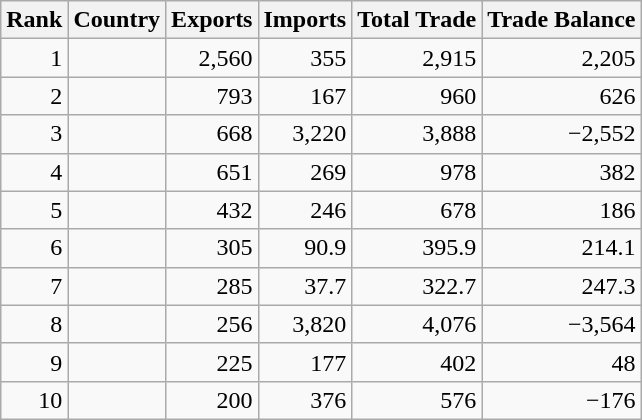<table class="wikitable sortable" style="text-align:right;">
<tr>
<th>Rank</th>
<th>Country</th>
<th>Exports</th>
<th>Imports</th>
<th>Total Trade</th>
<th>Trade Balance</th>
</tr>
<tr>
<td>1</td>
<td style="text-align:left;"></td>
<td>2,560</td>
<td>355</td>
<td>2,915</td>
<td>2,205</td>
</tr>
<tr>
<td>2</td>
<td></td>
<td>793</td>
<td>167</td>
<td>960</td>
<td>626</td>
</tr>
<tr>
<td>3</td>
<td style="text-align:left;"></td>
<td>668</td>
<td>3,220</td>
<td>3,888</td>
<td>−2,552</td>
</tr>
<tr>
<td>4</td>
<td style="text-align:left;"></td>
<td>651</td>
<td>269</td>
<td>978</td>
<td>382</td>
</tr>
<tr>
<td>5</td>
<td style="text-align:left;"></td>
<td>432</td>
<td>246</td>
<td>678</td>
<td>186</td>
</tr>
<tr>
<td>6</td>
<td style="text-align:left;"></td>
<td>305</td>
<td>90.9</td>
<td>395.9</td>
<td>214.1</td>
</tr>
<tr>
<td>7</td>
<td style="text-align:left;"></td>
<td>285</td>
<td>37.7</td>
<td>322.7</td>
<td>247.3</td>
</tr>
<tr>
<td>8</td>
<td style="text-align:left;"></td>
<td>256</td>
<td>3,820</td>
<td>4,076</td>
<td>−3,564</td>
</tr>
<tr>
<td>9</td>
<td style="text-align:left;"></td>
<td>225</td>
<td>177</td>
<td>402</td>
<td>48</td>
</tr>
<tr>
<td>10</td>
<td style="text-align:left;"></td>
<td>200</td>
<td>376</td>
<td>576</td>
<td>−176</td>
</tr>
</table>
